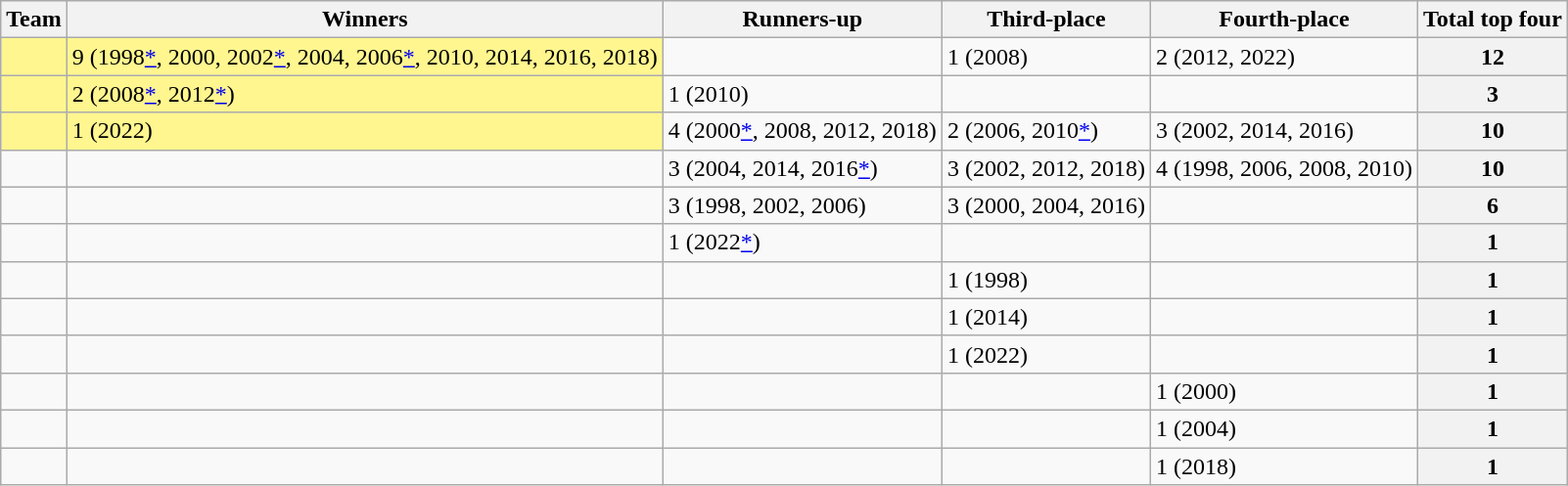<table class="wikitable sortable">
<tr>
<th>Team</th>
<th>Winners</th>
<th>Runners-up</th>
<th>Third-place</th>
<th>Fourth-place</th>
<th>Total top four</th>
</tr>
<tr>
<td style="background:#fff68f;"></td>
<td style="background:#fff68f;">9 (1998<a href='#'>*</a>, 2000, 2002<a href='#'>*</a>, 2004, 2006<a href='#'>*</a>, 2010, 2014, 2016, 2018)</td>
<td></td>
<td>1 (2008)</td>
<td>2 (2012, 2022)</td>
<th>12</th>
</tr>
<tr>
<td style="background:#fff68f;"></td>
<td style="background:#fff68f;">2 (2008<a href='#'>*</a>, 2012<a href='#'>*</a>)</td>
<td>1 (2010)</td>
<td></td>
<td></td>
<th>3</th>
</tr>
<tr>
<td style="background:#fff68f;"></td>
<td style="background:#fff68f;">1 (2022)</td>
<td>4 (2000<a href='#'>*</a>, 2008, 2012, 2018)</td>
<td>2 (2006, 2010<a href='#'>*</a>)</td>
<td>3 (2002, 2014, 2016)</td>
<th>10</th>
</tr>
<tr>
<td></td>
<td></td>
<td>3 (2004, 2014, 2016<a href='#'>*</a>)</td>
<td>3 (2002, 2012, 2018)</td>
<td>4 (1998, 2006, 2008, 2010)</td>
<th>10</th>
</tr>
<tr>
<td></td>
<td></td>
<td>3 (1998, 2002, 2006)</td>
<td>3 (2000, 2004, 2016)</td>
<td></td>
<th>6</th>
</tr>
<tr>
<td></td>
<td></td>
<td>1 (2022<a href='#'>*</a>)</td>
<td></td>
<td></td>
<th>1</th>
</tr>
<tr>
<td></td>
<td></td>
<td></td>
<td>1 (1998)</td>
<td></td>
<th>1</th>
</tr>
<tr>
<td></td>
<td></td>
<td></td>
<td>1 (2014)</td>
<td></td>
<th>1</th>
</tr>
<tr>
<td></td>
<td></td>
<td></td>
<td>1 (2022)</td>
<td></td>
<th>1</th>
</tr>
<tr>
<td></td>
<td></td>
<td></td>
<td></td>
<td>1 (2000)</td>
<th>1</th>
</tr>
<tr>
<td></td>
<td></td>
<td></td>
<td></td>
<td>1 (2004)</td>
<th>1</th>
</tr>
<tr>
<td></td>
<td></td>
<td></td>
<td></td>
<td>1 (2018)</td>
<th>1</th>
</tr>
</table>
